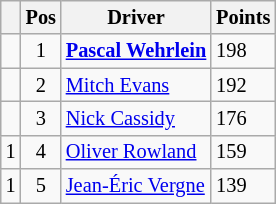<table class="wikitable" style="font-size: 85%;">
<tr>
<th></th>
<th>Pos</th>
<th>Driver</th>
<th>Points</th>
</tr>
<tr>
<td align="left"></td>
<td align="center">1</td>
<td> <strong><a href='#'>Pascal Wehrlein</a></strong></td>
<td align="left">198</td>
</tr>
<tr>
<td align="left"></td>
<td align="center">2</td>
<td> <a href='#'>Mitch Evans</a></td>
<td align="left">192</td>
</tr>
<tr>
<td align="left"></td>
<td align="center">3</td>
<td> <a href='#'>Nick Cassidy</a></td>
<td align="left">176</td>
</tr>
<tr>
<td align="left"> 1</td>
<td align="center">4</td>
<td> <a href='#'>Oliver Rowland</a></td>
<td align="left">159</td>
</tr>
<tr>
<td align="left"> 1</td>
<td align="center">5</td>
<td> <a href='#'>Jean-Éric Vergne</a></td>
<td align="left">139</td>
</tr>
</table>
